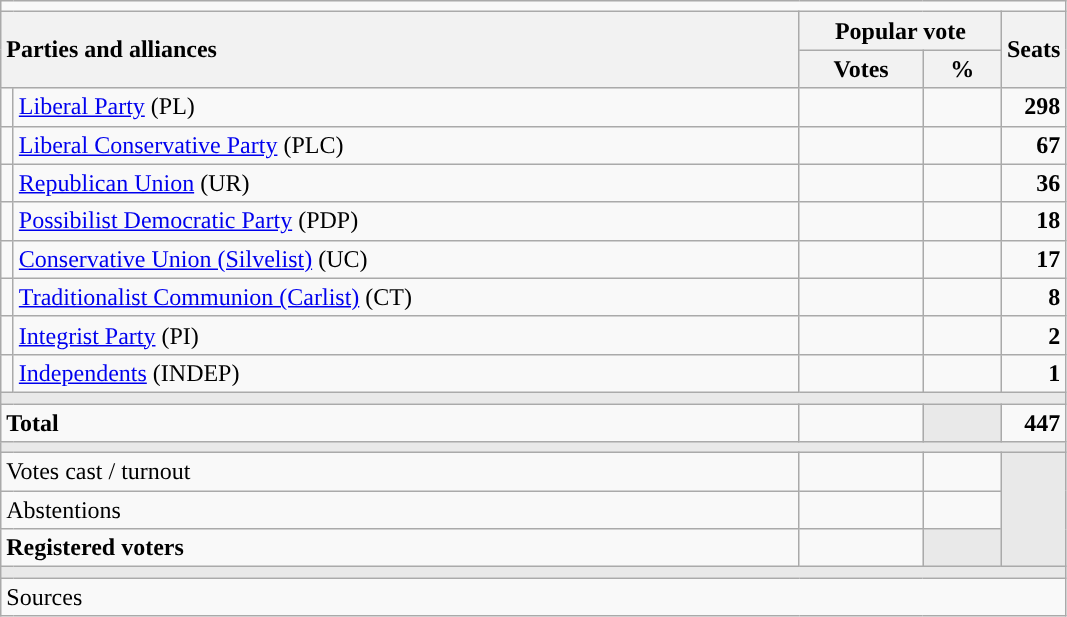<table class="wikitable" style="text-align:right;">
<tr>
<td colspan="5"></td>
</tr>
<tr>
<th style="text-align:left;" rowspan="2" colspan="2" width="525">Parties and alliances</th>
<th colspan="2">Popular vote</th>
<th rowspan="2" width="35">Seats</th>
</tr>
<tr>
<th width="75">Votes</th>
<th width="45">%</th>
</tr>
<tr>
<td width="1" style="color:inherit;background:"></td>
<td align="left"><a href='#'>Liberal Party</a> (PL)</td>
<td></td>
<td></td>
<td><strong>298</strong></td>
</tr>
<tr>
<td style="color:inherit;background:"></td>
<td align="left"><a href='#'>Liberal Conservative Party</a> (PLC)</td>
<td></td>
<td></td>
<td><strong>67</strong></td>
</tr>
<tr>
<td style="color:inherit;background:"></td>
<td align="left"><a href='#'>Republican Union</a> (UR)</td>
<td></td>
<td></td>
<td><strong>36</strong></td>
</tr>
<tr>
<td style="color:inherit;background:"></td>
<td align="left"><a href='#'>Possibilist Democratic Party</a> (PDP)</td>
<td></td>
<td></td>
<td><strong>18</strong></td>
</tr>
<tr>
<td style="color:inherit;background:"></td>
<td align="left"><a href='#'>Conservative Union (Silvelist)</a> (UC)</td>
<td></td>
<td></td>
<td><strong>17</strong></td>
</tr>
<tr>
<td style="color:inherit;background:"></td>
<td align="left"><a href='#'>Traditionalist Communion (Carlist)</a> (CT)</td>
<td></td>
<td></td>
<td><strong>8</strong></td>
</tr>
<tr>
<td style="color:inherit;background:"></td>
<td align="left"><a href='#'>Integrist Party</a> (PI)</td>
<td></td>
<td></td>
<td><strong>2</strong></td>
</tr>
<tr>
<td style="color:inherit;background:"></td>
<td align="left"><a href='#'>Independents</a> (INDEP)</td>
<td></td>
<td></td>
<td><strong>1</strong></td>
</tr>
<tr>
<td colspan="5" bgcolor="#E9E9E9"></td>
</tr>
<tr style="font-weight:bold;">
<td align="left" colspan="2">Total</td>
<td></td>
<td bgcolor="#E9E9E9"></td>
<td>447</td>
</tr>
<tr>
<td colspan="5" bgcolor="#E9E9E9"></td>
</tr>
<tr>
<td align="left" colspan="2">Votes cast / turnout</td>
<td></td>
<td></td>
<td bgcolor="#E9E9E9" rowspan="3"></td>
</tr>
<tr>
<td align="left" colspan="2">Abstentions</td>
<td></td>
<td></td>
</tr>
<tr style="font-weight:bold;">
<td align="left" colspan="2">Registered voters</td>
<td></td>
<td bgcolor="#E9E9E9"></td>
</tr>
<tr>
<td colspan="5" bgcolor="#E9E9E9"></td>
</tr>
<tr>
<td align="left" colspan="5">Sources</td>
</tr>
</table>
